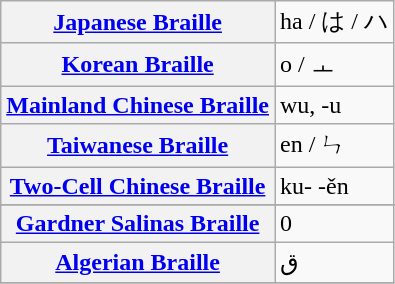<table class="wikitable">
<tr>
<th align=left><a href='#'>Japanese Braille</a></th>
<td>ha / は / ハ </td>
</tr>
<tr>
<th align=left><a href='#'>Korean Braille</a></th>
<td>o / ㅗ </td>
</tr>
<tr>
<th align=left><a href='#'>Mainland Chinese Braille</a></th>
<td>wu, -u </td>
</tr>
<tr>
<th align=left><a href='#'>Taiwanese Braille</a></th>
<td>en / ㄣ</td>
</tr>
<tr>
<th align=left><a href='#'>Two-Cell Chinese Braille</a></th>
<td>ku- -ěn</td>
</tr>
<tr>
</tr>
<tr>
<th align=left><a href='#'>Gardner Salinas Braille</a></th>
<td>0 </td>
</tr>
<tr>
<th align=left><a href='#'>Algerian Braille</a></th>
<td>ق ‎</td>
</tr>
<tr>
</tr>
</table>
